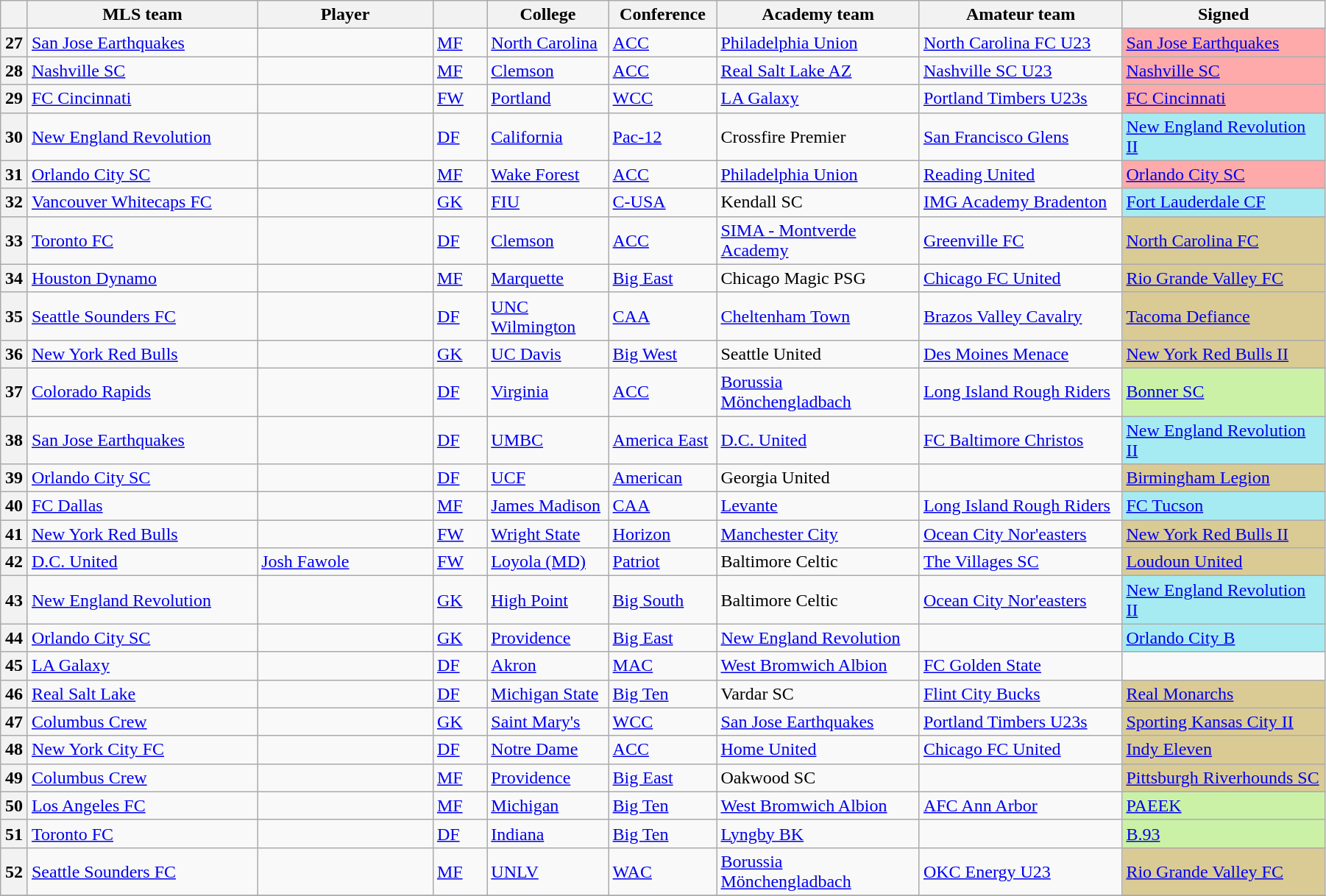<table class="wikitable sortable" style="width:95%">
<tr>
<th width=2%></th>
<th width=17%>MLS team</th>
<th width=13%>Player</th>
<th width=4%></th>
<th width="9%">College</th>
<th width=8%>Conference</th>
<th width="15%">Academy team</th>
<th width="15%">Amateur team</th>
<th width=15%>Signed</th>
</tr>
<tr>
<th>27</th>
<td><a href='#'>San Jose Earthquakes</a> </td>
<td> </td>
<td><a href='#'>MF</a></td>
<td><a href='#'>North Carolina</a></td>
<td><a href='#'>ACC</a></td>
<td><a href='#'>Philadelphia Union</a></td>
<td><a href='#'>North Carolina FC U23</a></td>
<td style="background:#FEAAAA;"> <a href='#'>San Jose Earthquakes</a></td>
</tr>
<tr>
<th>28</th>
<td><a href='#'>Nashville SC</a></td>
<td> </td>
<td><a href='#'>MF</a></td>
<td><a href='#'>Clemson</a></td>
<td><a href='#'>ACC</a></td>
<td><a href='#'>Real Salt Lake AZ</a></td>
<td><a href='#'>Nashville SC U23</a></td>
<td style="background:#FEAAAA;"> <a href='#'>Nashville SC</a></td>
</tr>
<tr>
<th>29</th>
<td><a href='#'>FC Cincinnati</a></td>
<td> </td>
<td><a href='#'>FW</a></td>
<td><a href='#'>Portland</a></td>
<td><a href='#'>WCC</a></td>
<td><a href='#'>LA Galaxy</a></td>
<td><a href='#'>Portland Timbers U23s</a></td>
<td style="background:#FEAAAA;"> <a href='#'>FC Cincinnati</a></td>
</tr>
<tr>
<th>30</th>
<td><a href='#'>New England Revolution</a> </td>
<td> </td>
<td><a href='#'>DF</a></td>
<td><a href='#'>California</a></td>
<td><a href='#'>Pac-12</a></td>
<td>Crossfire Premier</td>
<td><a href='#'>San Francisco Glens</a></td>
<td style="background:#A6EBF1;"> <a href='#'>New England Revolution II</a></td>
</tr>
<tr>
<th>31</th>
<td><a href='#'>Orlando City SC</a></td>
<td> </td>
<td><a href='#'>MF</a></td>
<td><a href='#'>Wake Forest</a></td>
<td><a href='#'>ACC</a></td>
<td><a href='#'>Philadelphia Union</a></td>
<td><a href='#'>Reading United</a></td>
<td style="background:#FEAAAA;"> <a href='#'>Orlando City SC</a></td>
</tr>
<tr>
<th>32</th>
<td><a href='#'>Vancouver Whitecaps FC</a> </td>
<td> </td>
<td><a href='#'>GK</a></td>
<td><a href='#'>FIU</a></td>
<td><a href='#'>C-USA</a></td>
<td>Kendall SC</td>
<td><a href='#'>IMG Academy Bradenton</a></td>
<td style="background:#A6EBF1;"> <a href='#'>Fort Lauderdale CF</a></td>
</tr>
<tr>
<th>33</th>
<td><a href='#'>Toronto FC</a> </td>
<td> </td>
<td><a href='#'>DF</a></td>
<td><a href='#'>Clemson</a></td>
<td><a href='#'>ACC</a></td>
<td><a href='#'>SIMA - Montverde Academy</a></td>
<td><a href='#'>Greenville FC</a></td>
<td style="background:#DACB95;"> <a href='#'>North Carolina FC</a></td>
</tr>
<tr>
<th>34</th>
<td><a href='#'>Houston Dynamo</a></td>
<td> </td>
<td><a href='#'>MF</a></td>
<td><a href='#'>Marquette</a></td>
<td><a href='#'>Big East</a></td>
<td>Chicago Magic PSG</td>
<td><a href='#'>Chicago FC United</a></td>
<td style="background:#DACB95;"> <a href='#'>Rio Grande Valley FC</a></td>
</tr>
<tr>
<th>35</th>
<td><a href='#'>Seattle Sounders FC</a> </td>
<td> </td>
<td><a href='#'>DF</a></td>
<td><a href='#'>UNC Wilmington</a></td>
<td><a href='#'>CAA</a></td>
<td><a href='#'>Cheltenham Town</a></td>
<td><a href='#'>Brazos Valley Cavalry</a></td>
<td style="background:#DACB95;"> <a href='#'>Tacoma Defiance</a></td>
</tr>
<tr>
<th>36</th>
<td><a href='#'>New York Red Bulls</a> </td>
<td> </td>
<td><a href='#'>GK</a></td>
<td><a href='#'>UC Davis</a></td>
<td><a href='#'>Big West</a></td>
<td>Seattle United</td>
<td><a href='#'>Des Moines Menace</a></td>
<td style="background:#DACB95;"> <a href='#'>New York Red Bulls II</a></td>
</tr>
<tr>
<th>37</th>
<td><a href='#'>Colorado Rapids</a> </td>
<td> </td>
<td><a href='#'>DF</a></td>
<td><a href='#'>Virginia</a></td>
<td><a href='#'>ACC</a></td>
<td><a href='#'>Borussia Mönchengladbach</a></td>
<td><a href='#'>Long Island Rough Riders</a></td>
<td style="background:#CBF1A6;"> <a href='#'>Bonner SC</a></td>
</tr>
<tr>
<th>38</th>
<td><a href='#'>San Jose Earthquakes</a></td>
<td> </td>
<td><a href='#'>DF</a></td>
<td><a href='#'>UMBC</a></td>
<td><a href='#'>America East</a></td>
<td><a href='#'>D.C. United</a></td>
<td><a href='#'>FC Baltimore Christos</a></td>
<td style="background:#A6EBF1;"> <a href='#'>New England Revolution II</a></td>
</tr>
<tr>
<th>39</th>
<td><a href='#'>Orlando City SC</a> </td>
<td> </td>
<td><a href='#'>DF</a></td>
<td><a href='#'>UCF</a></td>
<td><a href='#'>American</a></td>
<td>Georgia United</td>
<td></td>
<td style="background:#DACB95;"> <a href='#'>Birmingham Legion</a></td>
</tr>
<tr>
<th>40</th>
<td><a href='#'>FC Dallas</a></td>
<td> </td>
<td><a href='#'>MF</a></td>
<td><a href='#'>James Madison</a></td>
<td><a href='#'>CAA</a></td>
<td><a href='#'>Levante</a></td>
<td><a href='#'>Long Island Rough Riders</a></td>
<td style="background:#A6EBF1;"> <a href='#'>FC Tucson</a></td>
</tr>
<tr>
<th>41</th>
<td><a href='#'>New York Red Bulls</a></td>
<td> </td>
<td><a href='#'>FW</a></td>
<td><a href='#'>Wright State</a></td>
<td><a href='#'>Horizon</a></td>
<td><a href='#'>Manchester City</a></td>
<td><a href='#'>Ocean City Nor'easters</a></td>
<td style="background:#DACB95;"> <a href='#'>New York Red Bulls II</a></td>
</tr>
<tr>
<th>42</th>
<td><a href='#'>D.C. United</a> </td>
<td> <a href='#'>Josh Fawole</a></td>
<td><a href='#'>FW</a></td>
<td><a href='#'>Loyola (MD)</a></td>
<td><a href='#'>Patriot</a></td>
<td>Baltimore Celtic</td>
<td><a href='#'>The Villages SC</a></td>
<td style="background:#DACB95;"> <a href='#'>Loudoun United</a></td>
</tr>
<tr>
<th>43</th>
<td><a href='#'>New England Revolution</a> </td>
<td> </td>
<td><a href='#'>GK</a></td>
<td><a href='#'>High Point</a></td>
<td><a href='#'>Big South</a></td>
<td>Baltimore Celtic</td>
<td><a href='#'>Ocean City Nor'easters</a></td>
<td style="background:#A6EBF1;"> <a href='#'>New England Revolution II</a></td>
</tr>
<tr>
<th>44</th>
<td><a href='#'>Orlando City SC</a> </td>
<td> </td>
<td><a href='#'>GK</a></td>
<td><a href='#'>Providence</a></td>
<td><a href='#'>Big East</a></td>
<td><a href='#'>New England Revolution</a></td>
<td></td>
<td style="background:#A6EBF1;"> <a href='#'>Orlando City B</a></td>
</tr>
<tr>
<th>45</th>
<td><a href='#'>LA Galaxy</a></td>
<td> </td>
<td><a href='#'>DF</a></td>
<td><a href='#'>Akron</a></td>
<td><a href='#'>MAC</a></td>
<td><a href='#'>West Bromwich Albion</a></td>
<td><a href='#'>FC Golden State</a></td>
<td></td>
</tr>
<tr>
<th>46</th>
<td><a href='#'>Real Salt Lake</a></td>
<td> </td>
<td><a href='#'>DF</a></td>
<td><a href='#'>Michigan State</a></td>
<td><a href='#'>Big Ten</a></td>
<td>Vardar SC</td>
<td><a href='#'>Flint City Bucks</a></td>
<td style="background:#DACB95;"> <a href='#'>Real Monarchs</a></td>
</tr>
<tr>
<th>47</th>
<td><a href='#'>Columbus Crew</a> </td>
<td> </td>
<td><a href='#'>GK</a></td>
<td><a href='#'>Saint Mary's</a></td>
<td><a href='#'>WCC</a></td>
<td><a href='#'>San Jose Earthquakes</a></td>
<td><a href='#'>Portland Timbers U23s</a></td>
<td style="background:#DACB95;"> <a href='#'>Sporting Kansas City II</a></td>
</tr>
<tr>
<th>48</th>
<td><a href='#'>New York City FC</a></td>
<td> </td>
<td><a href='#'>DF</a></td>
<td><a href='#'>Notre Dame</a></td>
<td><a href='#'>ACC</a></td>
<td><a href='#'>Home United</a></td>
<td><a href='#'>Chicago FC United</a></td>
<td style="background:#DACB95;"> <a href='#'>Indy Eleven</a></td>
</tr>
<tr>
<th>49</th>
<td><a href='#'>Columbus Crew</a> </td>
<td> </td>
<td><a href='#'>MF</a></td>
<td><a href='#'>Providence</a></td>
<td><a href='#'>Big East</a></td>
<td>Oakwood SC</td>
<td></td>
<td style="background:#DACB95;"> <a href='#'>Pittsburgh Riverhounds SC</a></td>
</tr>
<tr>
<th>50</th>
<td><a href='#'>Los Angeles FC</a></td>
<td> </td>
<td><a href='#'>MF</a></td>
<td><a href='#'>Michigan</a></td>
<td><a href='#'>Big Ten</a></td>
<td><a href='#'>West Bromwich Albion</a></td>
<td><a href='#'>AFC Ann Arbor</a></td>
<td style="background:#CBF1A6;"> <a href='#'>PAEEK</a></td>
</tr>
<tr>
<th>51</th>
<td><a href='#'>Toronto FC</a></td>
<td> </td>
<td><a href='#'>DF</a></td>
<td><a href='#'>Indiana</a></td>
<td><a href='#'>Big Ten</a></td>
<td><a href='#'>Lyngby BK</a></td>
<td></td>
<td style="background:#CBF1A6;"> <a href='#'>B.93</a></td>
</tr>
<tr>
<th>52</th>
<td><a href='#'>Seattle Sounders FC</a></td>
<td> </td>
<td><a href='#'>MF</a></td>
<td><a href='#'>UNLV</a></td>
<td><a href='#'>WAC</a></td>
<td><a href='#'>Borussia Mönchengladbach</a></td>
<td><a href='#'>OKC Energy U23</a></td>
<td style="background:#DACB95;"> <a href='#'>Rio Grande Valley FC</a></td>
</tr>
<tr>
</tr>
</table>
